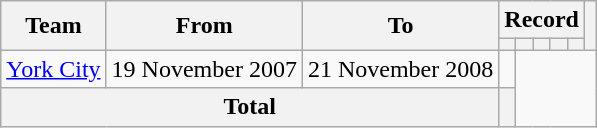<table class=wikitable style="text-align: center">
<tr>
<th rowspan=2>Team</th>
<th rowspan=2>From</th>
<th rowspan=2>To</th>
<th colspan=5>Record</th>
<th rowspan=2></th>
</tr>
<tr>
<th></th>
<th></th>
<th></th>
<th></th>
<th></th>
</tr>
<tr>
<td align=left><a href='#'>York City</a></td>
<td align=left>19 November 2007</td>
<td align=left>21 November 2008<br></td>
<td></td>
</tr>
<tr>
<th colspan=3>Total<br></th>
<th></th>
</tr>
</table>
